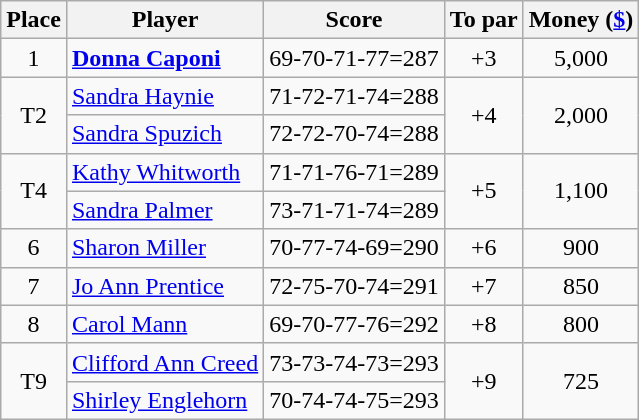<table class="wikitable">
<tr>
<th>Place</th>
<th>Player</th>
<th>Score</th>
<th>To par</th>
<th>Money (<a href='#'>$</a>)</th>
</tr>
<tr>
<td align=center>1</td>
<td> <strong><a href='#'>Donna Caponi</a></strong></td>
<td>69-70-71-77=287</td>
<td align=center>+3</td>
<td align=center>5,000</td>
</tr>
<tr>
<td align=center rowspan=2>T2</td>
<td> <a href='#'>Sandra Haynie</a></td>
<td>71-72-71-74=288</td>
<td align=center rowspan=2>+4</td>
<td align=center rowspan=2>2,000</td>
</tr>
<tr>
<td> <a href='#'>Sandra Spuzich</a></td>
<td>72-72-70-74=288</td>
</tr>
<tr>
<td align=center rowspan=2>T4</td>
<td> <a href='#'>Kathy Whitworth</a></td>
<td>71-71-76-71=289</td>
<td align=center rowspan=2>+5</td>
<td align=center rowspan=2>1,100</td>
</tr>
<tr>
<td> <a href='#'>Sandra Palmer</a></td>
<td>73-71-71-74=289</td>
</tr>
<tr>
<td align=center>6</td>
<td> <a href='#'>Sharon Miller</a></td>
<td>70-77-74-69=290</td>
<td align=center>+6</td>
<td align=center>900</td>
</tr>
<tr>
<td align=center>7</td>
<td> <a href='#'>Jo Ann Prentice</a></td>
<td>72-75-70-74=291</td>
<td align=center>+7</td>
<td align=center>850</td>
</tr>
<tr>
<td align=center>8</td>
<td> <a href='#'>Carol Mann</a></td>
<td>69-70-77-76=292</td>
<td align=center>+8</td>
<td align=center>800</td>
</tr>
<tr>
<td align=center rowspan=2>T9</td>
<td> <a href='#'>Clifford Ann Creed</a></td>
<td>73-73-74-73=293</td>
<td align=center rowspan=2>+9</td>
<td align=center rowspan=2>725</td>
</tr>
<tr>
<td> <a href='#'>Shirley Englehorn</a></td>
<td>70-74-74-75=293</td>
</tr>
</table>
